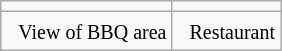<table class="wikitable" border="0">
<tr>
<td></td>
<td></td>
</tr>
<tr>
<td>  <small>View of BBQ area</small></td>
<td>  <small>Restaurant</small></td>
</tr>
</table>
